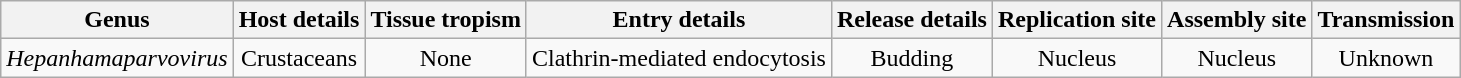<table class="wikitable sortable" style="text-align:center">
<tr>
<th>Genus</th>
<th>Host details</th>
<th>Tissue tropism</th>
<th>Entry details</th>
<th>Release details</th>
<th>Replication site</th>
<th>Assembly site</th>
<th>Transmission</th>
</tr>
<tr>
<td><em>Hepanhamaparvovirus</em></td>
<td>Crustaceans</td>
<td>None</td>
<td>Clathrin-mediated endocytosis</td>
<td>Budding</td>
<td>Nucleus</td>
<td>Nucleus</td>
<td>Unknown</td>
</tr>
</table>
